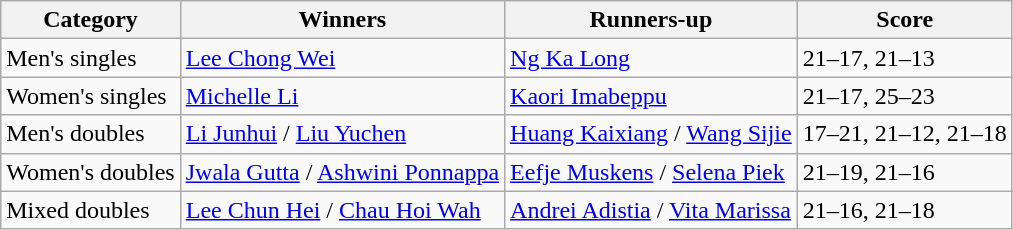<table class=wikitable style="white-space:nowrap;">
<tr>
<th>Category</th>
<th>Winners</th>
<th>Runners-up</th>
<th>Score</th>
</tr>
<tr>
<td>Men's singles</td>
<td> <a href='#'>Lee Chong  Wei</a></td>
<td> <a href='#'>Ng Ka Long</a></td>
<td>21–17, 21–13</td>
</tr>
<tr>
<td>Women's singles</td>
<td> <a href='#'>Michelle Li</a></td>
<td> <a href='#'>Kaori Imabeppu</a></td>
<td>21–17, 25–23</td>
</tr>
<tr>
<td>Men's doubles</td>
<td> <a href='#'>Li Junhui</a> / <a href='#'>Liu Yuchen</a></td>
<td> <a href='#'>Huang Kaixiang</a> / <a href='#'>Wang Sijie</a></td>
<td>17–21, 21–12, 21–18</td>
</tr>
<tr>
<td>Women's doubles</td>
<td> <a href='#'>Jwala Gutta</a> / <a href='#'>Ashwini Ponnappa</a></td>
<td> <a href='#'>Eefje Muskens</a> / <a href='#'>Selena Piek</a></td>
<td>21–19, 21–16</td>
</tr>
<tr>
<td>Mixed doubles</td>
<td> <a href='#'>Lee Chun Hei</a> / <a href='#'>Chau Hoi Wah</a></td>
<td> <a href='#'>Andrei Adistia</a> / <a href='#'>Vita Marissa</a></td>
<td>21–16, 21–18</td>
</tr>
</table>
